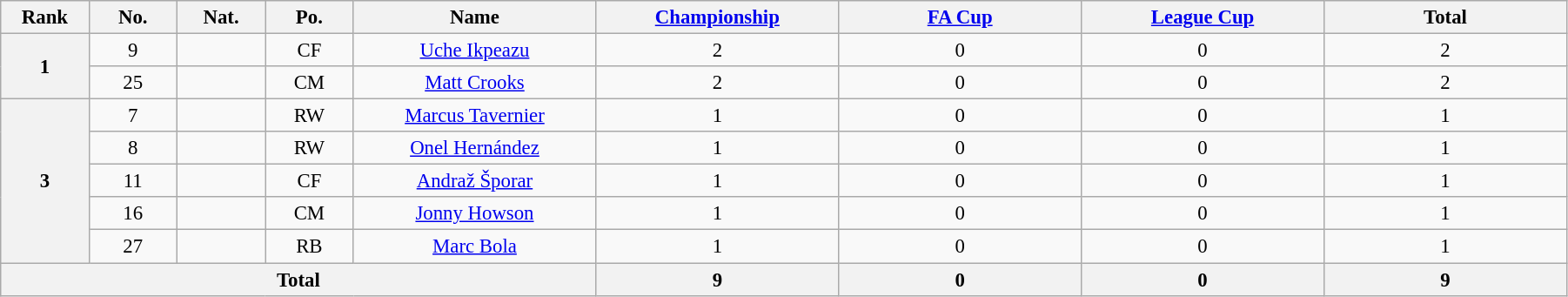<table class="wikitable" style="text-align:center; font-size:95%; width:95%;">
<tr>
<th width=50px>Rank</th>
<th width=50px>No.</th>
<th width=50px>Nat.</th>
<th width=50px>Po.</th>
<th width=150px>Name</th>
<th width=150px><a href='#'>Championship</a></th>
<th width=150px><a href='#'>FA Cup</a></th>
<th width=150px><a href='#'>League Cup</a></th>
<th width=150px>Total</th>
</tr>
<tr>
<th rowspan=2>1</th>
<td>9</td>
<td></td>
<td>CF</td>
<td><a href='#'>Uche Ikpeazu</a></td>
<td>2</td>
<td>0</td>
<td>0</td>
<td>2</td>
</tr>
<tr>
<td>25</td>
<td></td>
<td>CM</td>
<td><a href='#'>Matt Crooks</a></td>
<td>2</td>
<td>0</td>
<td>0</td>
<td>2</td>
</tr>
<tr>
<th rowspan=5>3</th>
<td>7</td>
<td></td>
<td>RW</td>
<td><a href='#'>Marcus Tavernier</a></td>
<td>1</td>
<td>0</td>
<td>0</td>
<td>1</td>
</tr>
<tr>
<td>8</td>
<td></td>
<td>RW</td>
<td><a href='#'>Onel Hernández</a></td>
<td>1</td>
<td>0</td>
<td>0</td>
<td>1</td>
</tr>
<tr>
<td>11</td>
<td></td>
<td>CF</td>
<td><a href='#'>Andraž Šporar</a></td>
<td>1</td>
<td>0</td>
<td>0</td>
<td>1</td>
</tr>
<tr>
<td>16</td>
<td></td>
<td>CM</td>
<td><a href='#'>Jonny Howson</a></td>
<td>1</td>
<td>0</td>
<td>0</td>
<td>1</td>
</tr>
<tr>
<td>27</td>
<td></td>
<td>RB</td>
<td><a href='#'>Marc Bola</a></td>
<td>1</td>
<td>0</td>
<td>0</td>
<td>1</td>
</tr>
<tr>
<th colspan=5>Total</th>
<th>9</th>
<th>0</th>
<th>0</th>
<th>9</th>
</tr>
</table>
